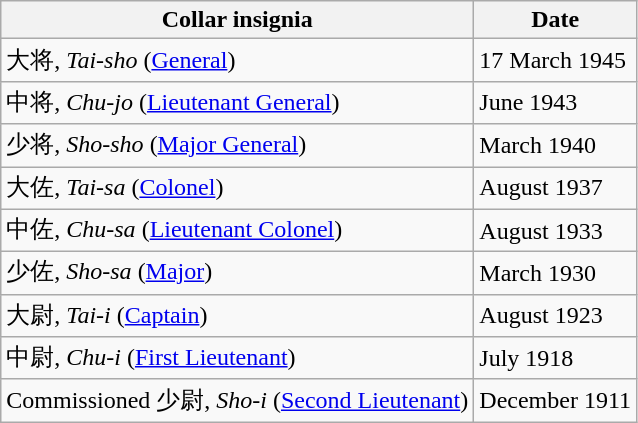<table class="wikitable">
<tr>
<th>Collar insignia</th>
<th>Date</th>
</tr>
<tr>
<td> 大将, <em>Tai-sho</em> (<a href='#'>General</a>)</td>
<td>17 March 1945</td>
</tr>
<tr>
<td> 中将, <em>Chu-jo</em>  (<a href='#'>Lieutenant General</a>)</td>
<td>June 1943</td>
</tr>
<tr>
<td> 少将, <em>Sho-sho</em> (<a href='#'>Major General</a>)</td>
<td>March 1940</td>
</tr>
<tr>
<td> 大佐, <em>Tai-sa</em>  (<a href='#'>Colonel</a>)</td>
<td>August 1937</td>
</tr>
<tr>
<td> 中佐, <em>Chu-sa</em>  (<a href='#'>Lieutenant Colonel</a>)</td>
<td>August 1933</td>
</tr>
<tr>
<td> 少佐, <em>Sho-sa</em>  (<a href='#'>Major</a>)</td>
<td>March 1930</td>
</tr>
<tr>
<td> 大尉, <em>Tai-i</em>  (<a href='#'>Captain</a>)</td>
<td>August 1923</td>
</tr>
<tr>
<td> 中尉, <em>Chu-i</em> (<a href='#'>First Lieutenant</a>)</td>
<td>July 1918</td>
</tr>
<tr>
<td> Commissioned 少尉, <em>Sho-i</em> (<a href='#'>Second Lieutenant</a>)</td>
<td>December 1911</td>
</tr>
</table>
